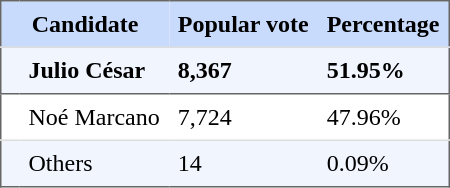<table style="border: 1px solid #666666; border-collapse: collapse" align="center" cellpadding="6">
<tr style="background-color: #C9DBFC">
<th colspan="2">Candidate</th>
<th>Popular vote</th>
<th>Percentage</th>
</tr>
<tr style="background-color: #F0F5FE">
<td style="border-top: 1px solid #DDDDDD"></td>
<td style="border-top: 1px solid #DDDDDD"><strong>Julio César</strong></td>
<td style="border-top: 1px solid #DDDDDD"><strong>8,367</strong></td>
<td style="border-top: 1px solid #DDDDDD"><strong>51.95%</strong></td>
</tr>
<tr>
<td style="border-top: 1px solid #666666"></td>
<td style="border-top: 1px solid #666666">Noé Marcano</td>
<td style="border-top: 1px solid #666666">7,724</td>
<td style="border-top: 1px solid #666666">47.96%</td>
</tr>
<tr style="background-color: #F0F5FE">
<td style="border-top: 1px solid #DDDDDD"></td>
<td style="border-top: 1px solid #DDDDDD">Others</td>
<td style="border-top: 1px solid #DDDDDD">14</td>
<td style="border-top: 1px solid #DDDDDD">0.09%</td>
</tr>
</table>
